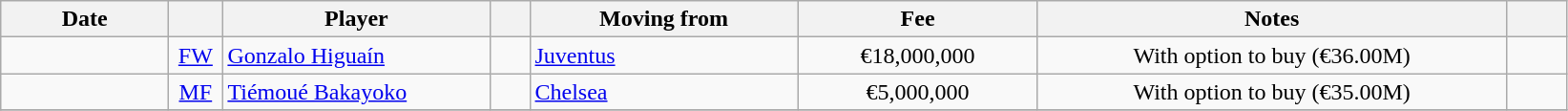<table class="wikitable sortable">
<tr>
<th style="width:110px">Date</th>
<th style="width:30px"></th>
<th style="width:180px">Player</th>
<th style="width:20px"></th>
<th style="width:180px">Moving from</th>
<th style="width:160px">Fee</th>
<th style="width:320px" class="unsortable">Notes</th>
<th style="width:35px"></th>
</tr>
<tr>
<td></td>
<td style="text-align:center"><a href='#'>FW</a></td>
<td> <a href='#'>Gonzalo Higuaín</a></td>
<td style="text-align:center"></td>
<td> <a href='#'>Juventus</a></td>
<td style="text-align:center">€18,000,000</td>
<td style="text-align:center">With option to buy (€36.00M)</td>
<td></td>
</tr>
<tr>
<td></td>
<td style="text-align:center"><a href='#'>MF</a></td>
<td> <a href='#'>Tiémoué Bakayoko</a></td>
<td style="text-align:center"></td>
<td> <a href='#'>Chelsea</a></td>
<td style="text-align:center">€5,000,000</td>
<td style="text-align:center">With option to buy (€35.00M)</td>
<td></td>
</tr>
<tr>
</tr>
</table>
